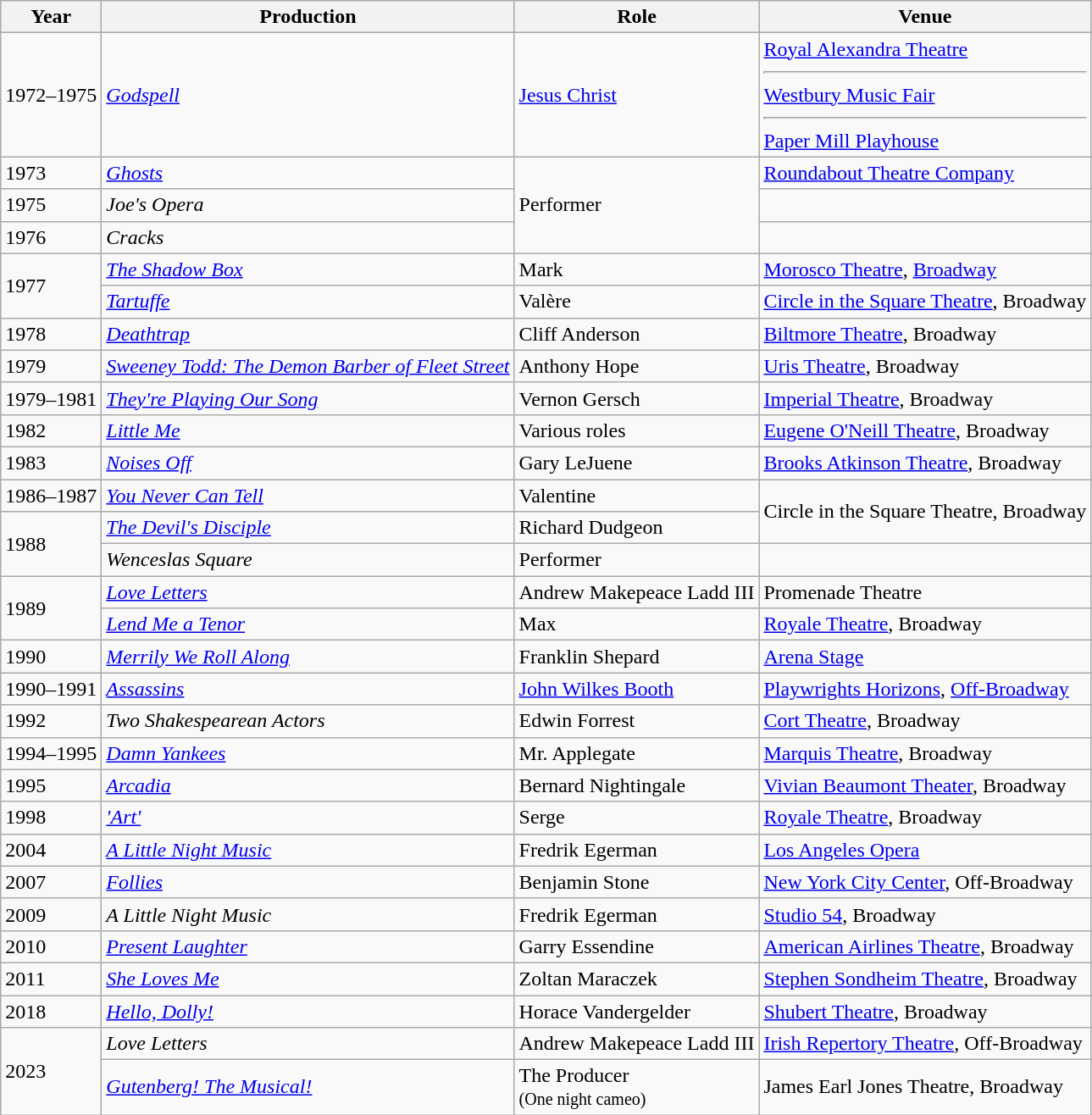<table class="wikitable sortable">
<tr>
<th>Year</th>
<th>Production</th>
<th>Role</th>
<th>Venue</th>
</tr>
<tr>
<td>1972–1975</td>
<td><em><a href='#'>Godspell</a></em></td>
<td><a href='#'>Jesus Christ</a></td>
<td><a href='#'>Royal Alexandra Theatre</a><hr><a href='#'>Westbury Music Fair</a><hr><a href='#'>Paper Mill Playhouse</a></td>
</tr>
<tr>
<td>1973</td>
<td><em><a href='#'>Ghosts</a></em></td>
<td rowspan=3>Performer</td>
<td><a href='#'>Roundabout Theatre Company</a></td>
</tr>
<tr>
<td>1975</td>
<td><em>Joe's Opera</em></td>
<td></td>
</tr>
<tr>
<td>1976</td>
<td><em>Cracks</em></td>
<td></td>
</tr>
<tr>
<td rowspan=2>1977</td>
<td data-sort-value="Shadow Box, The"><em><a href='#'>The Shadow Box</a></em></td>
<td>Mark</td>
<td><a href='#'>Morosco Theatre</a>, <a href='#'>Broadway</a></td>
</tr>
<tr>
<td><em><a href='#'>Tartuffe</a></em></td>
<td>Valère</td>
<td><a href='#'>Circle in the Square Theatre</a>, Broadway</td>
</tr>
<tr>
<td>1978</td>
<td><em><a href='#'>Deathtrap</a></em></td>
<td>Cliff Anderson</td>
<td><a href='#'>Biltmore Theatre</a>, Broadway</td>
</tr>
<tr>
<td>1979</td>
<td><em><a href='#'>Sweeney Todd: The Demon Barber of Fleet Street</a></em></td>
<td>Anthony Hope</td>
<td><a href='#'>Uris Theatre</a>, Broadway</td>
</tr>
<tr>
<td>1979–1981</td>
<td><em><a href='#'>They're Playing Our Song</a></em></td>
<td>Vernon Gersch</td>
<td><a href='#'>Imperial Theatre</a>, Broadway</td>
</tr>
<tr>
<td>1982</td>
<td><em><a href='#'>Little Me</a></em></td>
<td>Various roles</td>
<td><a href='#'>Eugene O'Neill Theatre</a>, Broadway</td>
</tr>
<tr>
<td>1983</td>
<td><em><a href='#'>Noises Off</a></em></td>
<td>Gary LeJuene</td>
<td><a href='#'>Brooks Atkinson Theatre</a>, Broadway</td>
</tr>
<tr>
<td>1986–1987</td>
<td><em><a href='#'>You Never Can Tell</a></em></td>
<td>Valentine</td>
<td rowspan=2>Circle in the Square Theatre, Broadway</td>
</tr>
<tr>
<td rowspan=2>1988</td>
<td data-sort-value="Devil's Disciple, The"><em><a href='#'>The Devil's Disciple</a></em></td>
<td>Richard Dudgeon</td>
</tr>
<tr>
<td><em>Wenceslas Square</em></td>
<td>Performer</td>
<td></td>
</tr>
<tr>
<td rowspan=2>1989</td>
<td><em><a href='#'>Love Letters</a></em></td>
<td>Andrew Makepeace Ladd III</td>
<td>Promenade Theatre</td>
</tr>
<tr>
<td><em><a href='#'>Lend Me a Tenor</a></em></td>
<td>Max</td>
<td><a href='#'>Royale Theatre</a>, Broadway</td>
</tr>
<tr>
<td>1990</td>
<td><a href='#'><em>Merrily We Roll Along</em></a></td>
<td>Franklin Shepard</td>
<td><a href='#'>Arena Stage</a></td>
</tr>
<tr>
<td>1990–1991</td>
<td><em><a href='#'>Assassins</a></em></td>
<td><a href='#'>John Wilkes Booth</a></td>
<td><a href='#'>Playwrights Horizons</a>, <a href='#'>Off-Broadway</a></td>
</tr>
<tr>
<td>1992</td>
<td><em>Two Shakespearean Actors</em></td>
<td>Edwin Forrest</td>
<td><a href='#'>Cort Theatre</a>, Broadway</td>
</tr>
<tr>
<td>1994–1995</td>
<td><em><a href='#'>Damn Yankees</a></em></td>
<td>Mr. Applegate</td>
<td><a href='#'>Marquis Theatre</a>, Broadway</td>
</tr>
<tr>
<td>1995</td>
<td><em><a href='#'>Arcadia</a></em></td>
<td>Bernard Nightingale</td>
<td><a href='#'>Vivian Beaumont Theater</a>, Broadway</td>
</tr>
<tr>
<td>1998</td>
<td data-sort-value="Art"><em><a href='#'>'Art'</a></em></td>
<td>Serge</td>
<td><a href='#'>Royale Theatre</a>, Broadway</td>
</tr>
<tr>
<td>2004</td>
<td data-sort-value="Little Night Music, A"><em><a href='#'>A Little Night Music</a></em></td>
<td>Fredrik Egerman</td>
<td><a href='#'>Los Angeles Opera</a></td>
</tr>
<tr>
<td>2007</td>
<td><em><a href='#'>Follies</a></em></td>
<td>Benjamin Stone</td>
<td><a href='#'>New York City Center</a>, Off-Broadway</td>
</tr>
<tr>
<td>2009</td>
<td data-sort-value="Little Night Music, A"><em>A Little Night Music</em></td>
<td>Fredrik Egerman</td>
<td><a href='#'>Studio 54</a>, Broadway</td>
</tr>
<tr>
<td>2010</td>
<td><em><a href='#'>Present Laughter</a></em></td>
<td>Garry Essendine</td>
<td><a href='#'>American Airlines Theatre</a>, Broadway</td>
</tr>
<tr>
<td>2011</td>
<td><em><a href='#'>She Loves Me</a></em></td>
<td>Zoltan Maraczek</td>
<td><a href='#'>Stephen Sondheim Theatre</a>, Broadway</td>
</tr>
<tr>
<td>2018</td>
<td><em><a href='#'>Hello, Dolly!</a></em></td>
<td>Horace Vandergelder</td>
<td><a href='#'>Shubert Theatre</a>, Broadway</td>
</tr>
<tr>
<td rowspan=2>2023</td>
<td><em>Love Letters</em></td>
<td>Andrew Makepeace Ladd III</td>
<td><a href='#'>Irish Repertory Theatre</a>, Off-Broadway</td>
</tr>
<tr>
<td><em><a href='#'>Gutenberg! The Musical!</a></em></td>
<td>The Producer<br><small>(One night cameo)</small></td>
<td>James Earl Jones Theatre, Broadway</td>
</tr>
</table>
